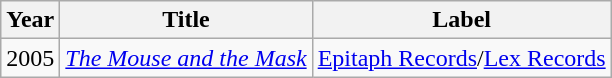<table class="wikitable">
<tr>
<th>Year</th>
<th>Title</th>
<th>Label</th>
</tr>
<tr>
<td>2005</td>
<td><em><a href='#'>The Mouse and the Mask</a></em></td>
<td><a href='#'>Epitaph Records</a>/<a href='#'>Lex Records</a></td>
</tr>
</table>
